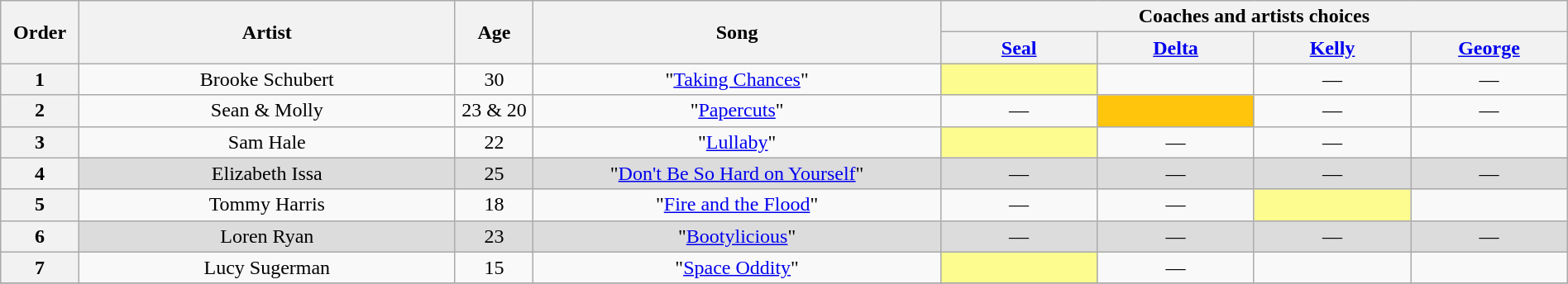<table class="wikitable" style="text-align:center; width:100%;">
<tr>
<th scope="col" rowspan="2" style="width:05%;">Order</th>
<th scope="col" rowspan="2" style="width:24%;">Artist</th>
<th scope="col" rowspan="2" style="width:05%;">Age</th>
<th scope="col" rowspan="2" style="width:26%;">Song</th>
<th colspan="4" style="width:40%;">Coaches and artists choices</th>
</tr>
<tr>
<th style="width:10%;"><a href='#'>Seal</a></th>
<th style="width:10%;"><a href='#'>Delta</a></th>
<th style="width:10%;"><a href='#'>Kelly</a></th>
<th style="width:10%;"><a href='#'>George</a></th>
</tr>
<tr>
<th>1</th>
<td>Brooke Schubert</td>
<td>30</td>
<td>"<a href='#'>Taking Chances</a>"</td>
<td style="background-color:#FDFC8F;"> <strong></strong> </td>
<td> <strong></strong> </td>
<td>—</td>
<td>—</td>
</tr>
<tr>
<th>2</th>
<td>Sean & Molly</td>
<td>23 & 20</td>
<td>"<a href='#'>Papercuts</a>"</td>
<td>—</td>
<td style="background-color:#FFC40C;"> <strong></strong> </td>
<td>—</td>
<td>—</td>
</tr>
<tr>
<th>3</th>
<td>Sam Hale</td>
<td>22</td>
<td>"<a href='#'>Lullaby</a>"</td>
<td style="background-color:#FDFC8F;"> <strong></strong> </td>
<td>—</td>
<td>—</td>
<td> <strong></strong> </td>
</tr>
<tr>
<th>4</th>
<td style="background-color:#DCDCDC;">Elizabeth Issa</td>
<td style="background-color:#DCDCDC;">25</td>
<td style="background-color:#DCDCDC;">"<a href='#'>Don't Be So Hard on Yourself</a>"</td>
<td style="background-color:#DCDCDC;">—</td>
<td style="background-color:#DCDCDC;">—</td>
<td style="background-color:#DCDCDC;">—</td>
<td style="background-color:#DCDCDC;">—</td>
</tr>
<tr>
<th>5</th>
<td>Tommy Harris</td>
<td>18</td>
<td>"<a href='#'>Fire and the Flood</a>"</td>
<td>—</td>
<td>—</td>
<td style="background-color:#FDFC8F;"> <strong></strong> </td>
<td> <strong></strong> </td>
</tr>
<tr>
<th>6</th>
<td style="background-color:#DCDCDC;">Loren Ryan</td>
<td style="background-color:#DCDCDC;">23</td>
<td style="background-color:#DCDCDC;">"<a href='#'>Bootylicious</a>"</td>
<td style="background-color:#DCDCDC;">—</td>
<td style="background-color:#DCDCDC;">—</td>
<td style="background-color:#DCDCDC;">—</td>
<td style="background-color:#DCDCDC;">—</td>
</tr>
<tr>
<th>7</th>
<td>Lucy Sugerman</td>
<td>15</td>
<td>"<a href='#'>Space Oddity</a>"</td>
<td style="background-color:#FDFC8F;"> <strong></strong> </td>
<td>—</td>
<td> <strong></strong> </td>
<td> <strong></strong> </td>
</tr>
<tr>
</tr>
</table>
